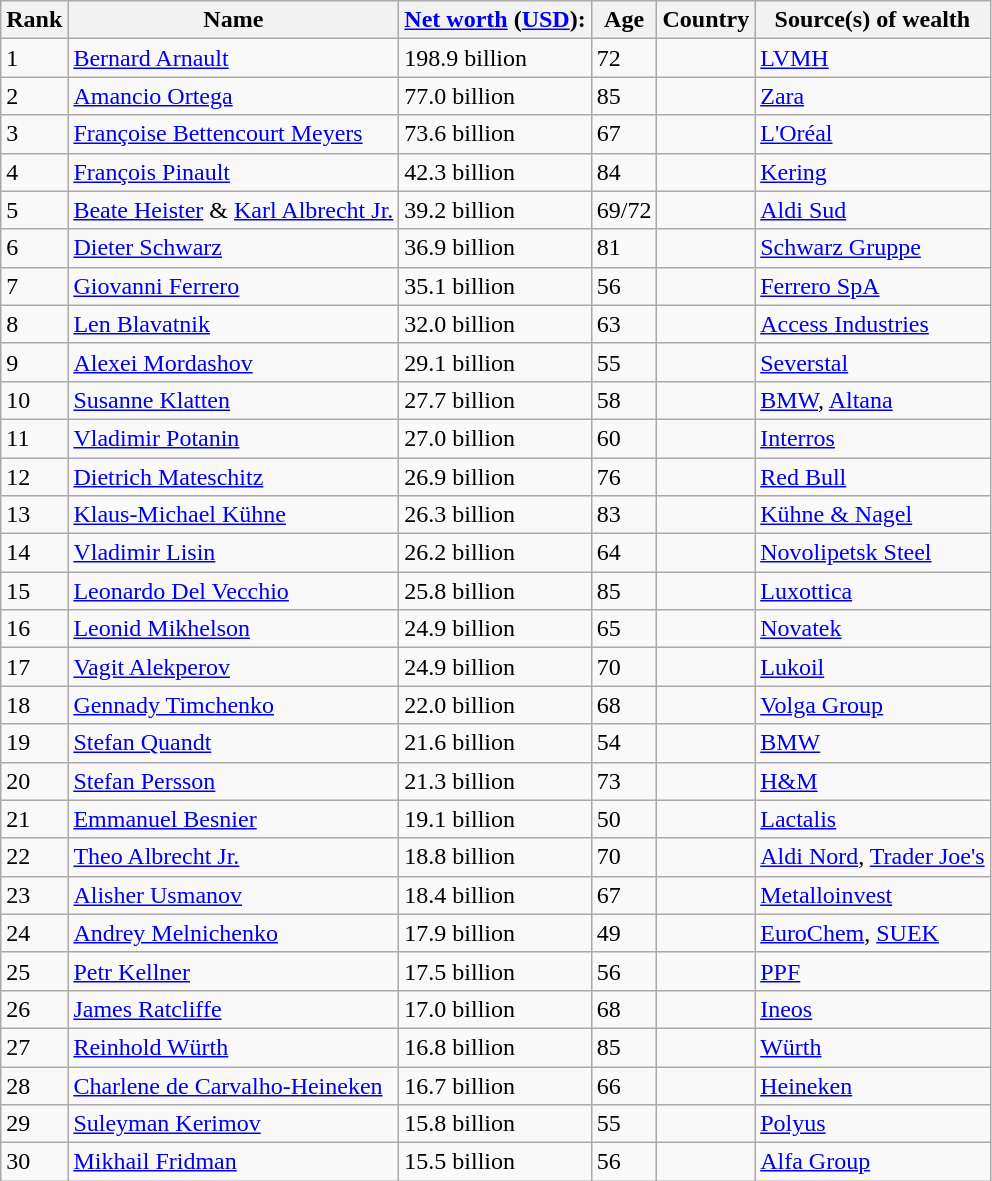<table class="wikitable sortable">
<tr>
<th>Rank</th>
<th>Name</th>
<th><a href='#'>Net worth</a> (<a href='#'>USD</a>):</th>
<th>Age</th>
<th>Country</th>
<th>Source(s) of wealth</th>
</tr>
<tr>
<td>1</td>
<td><a href='#'>Bernard Arnault</a></td>
<td>198.9 billion</td>
<td>72</td>
<td></td>
<td><a href='#'>LVMH</a></td>
</tr>
<tr>
<td>2</td>
<td><a href='#'>Amancio Ortega</a></td>
<td>77.0 billion</td>
<td>85</td>
<td></td>
<td><a href='#'>Zara</a></td>
</tr>
<tr>
<td>3</td>
<td><a href='#'>Françoise Bettencourt Meyers</a></td>
<td>73.6 billion</td>
<td>67</td>
<td></td>
<td><a href='#'>L'Oréal</a></td>
</tr>
<tr>
<td>4</td>
<td><a href='#'>François Pinault</a></td>
<td>42.3 billion</td>
<td>84</td>
<td></td>
<td><a href='#'>Kering</a></td>
</tr>
<tr>
<td>5</td>
<td><a href='#'>Beate Heister</a> & <a href='#'>Karl Albrecht Jr.</a></td>
<td>39.2 billion</td>
<td>69/72</td>
<td></td>
<td><a href='#'>Aldi Sud</a></td>
</tr>
<tr>
<td>6</td>
<td><a href='#'>Dieter Schwarz</a></td>
<td>36.9 billion</td>
<td>81</td>
<td></td>
<td><a href='#'>Schwarz Gruppe</a></td>
</tr>
<tr>
<td>7</td>
<td><a href='#'>Giovanni Ferrero</a></td>
<td>35.1 billion</td>
<td>56</td>
<td></td>
<td><a href='#'>Ferrero SpA</a></td>
</tr>
<tr>
<td>8</td>
<td><a href='#'>Len Blavatnik</a></td>
<td>32.0 billion</td>
<td>63</td>
<td></td>
<td><a href='#'>Access Industries</a></td>
</tr>
<tr>
<td>9</td>
<td><a href='#'>Alexei Mordashov</a></td>
<td>29.1 billion</td>
<td>55</td>
<td></td>
<td><a href='#'>Severstal</a></td>
</tr>
<tr>
<td>10</td>
<td><a href='#'>Susanne Klatten</a></td>
<td>27.7 billion</td>
<td>58</td>
<td></td>
<td><a href='#'>BMW</a>, <a href='#'>Altana</a></td>
</tr>
<tr>
<td>11</td>
<td><a href='#'>Vladimir Potanin</a></td>
<td>27.0 billion</td>
<td>60</td>
<td></td>
<td><a href='#'>Interros</a></td>
</tr>
<tr>
<td>12</td>
<td><a href='#'>Dietrich Mateschitz</a></td>
<td>26.9 billion</td>
<td>76</td>
<td></td>
<td><a href='#'>Red Bull</a></td>
</tr>
<tr>
<td>13</td>
<td><a href='#'>Klaus-Michael Kühne</a></td>
<td>26.3 billion</td>
<td>83</td>
<td></td>
<td><a href='#'>Kühne & Nagel</a></td>
</tr>
<tr>
<td>14</td>
<td><a href='#'>Vladimir Lisin</a></td>
<td>26.2 billion</td>
<td>64</td>
<td></td>
<td><a href='#'>Novolipetsk Steel</a></td>
</tr>
<tr>
<td>15</td>
<td><a href='#'>Leonardo Del Vecchio</a></td>
<td>25.8 billion</td>
<td>85</td>
<td></td>
<td><a href='#'>Luxottica</a></td>
</tr>
<tr>
<td>16</td>
<td><a href='#'>Leonid Mikhelson</a></td>
<td>24.9 billion</td>
<td>65</td>
<td></td>
<td><a href='#'>Novatek</a></td>
</tr>
<tr>
<td>17</td>
<td><a href='#'>Vagit Alekperov</a></td>
<td>24.9 billion</td>
<td>70</td>
<td></td>
<td><a href='#'>Lukoil</a></td>
</tr>
<tr>
<td>18</td>
<td><a href='#'>Gennady Timchenko</a></td>
<td>22.0 billion</td>
<td>68</td>
<td></td>
<td><a href='#'>Volga Group</a></td>
</tr>
<tr>
<td>19</td>
<td><a href='#'>Stefan Quandt</a></td>
<td>21.6 billion</td>
<td>54</td>
<td></td>
<td><a href='#'>BMW</a></td>
</tr>
<tr>
<td>20</td>
<td><a href='#'>Stefan Persson</a></td>
<td>21.3 billion</td>
<td>73</td>
<td></td>
<td><a href='#'>H&M</a></td>
</tr>
<tr>
<td>21</td>
<td><a href='#'>Emmanuel Besnier</a></td>
<td>19.1 billion</td>
<td>50</td>
<td></td>
<td><a href='#'>Lactalis</a></td>
</tr>
<tr>
<td>22</td>
<td><a href='#'>Theo Albrecht Jr.</a></td>
<td>18.8 billion</td>
<td>70</td>
<td></td>
<td><a href='#'>Aldi Nord</a>, <a href='#'>Trader Joe's</a></td>
</tr>
<tr>
<td>23</td>
<td><a href='#'>Alisher Usmanov</a></td>
<td>18.4 billion</td>
<td>67</td>
<td></td>
<td><a href='#'>Metalloinvest</a></td>
</tr>
<tr>
<td>24</td>
<td><a href='#'>Andrey Melnichenko</a></td>
<td>17.9 billion</td>
<td>49</td>
<td></td>
<td><a href='#'>EuroChem</a>, <a href='#'>SUEK</a></td>
</tr>
<tr>
<td>25</td>
<td><a href='#'>Petr Kellner</a></td>
<td>17.5 billion</td>
<td>56</td>
<td></td>
<td><a href='#'>PPF</a></td>
</tr>
<tr>
<td>26</td>
<td><a href='#'>James Ratcliffe</a></td>
<td>17.0 billion</td>
<td>68</td>
<td></td>
<td><a href='#'>Ineos</a></td>
</tr>
<tr>
<td>27</td>
<td><a href='#'>Reinhold Würth</a></td>
<td>16.8 billion</td>
<td>85</td>
<td></td>
<td><a href='#'>Würth</a></td>
</tr>
<tr>
<td>28</td>
<td><a href='#'>Charlene de Carvalho-Heineken</a></td>
<td>16.7 billion</td>
<td>66</td>
<td></td>
<td><a href='#'>Heineken</a></td>
</tr>
<tr>
<td>29</td>
<td><a href='#'>Suleyman Kerimov</a></td>
<td>15.8 billion</td>
<td>55</td>
<td></td>
<td><a href='#'>Polyus</a></td>
</tr>
<tr>
<td>30</td>
<td><a href='#'>Mikhail Fridman</a></td>
<td>15.5 billion</td>
<td>56</td>
<td></td>
<td><a href='#'>Alfa Group</a></td>
</tr>
</table>
